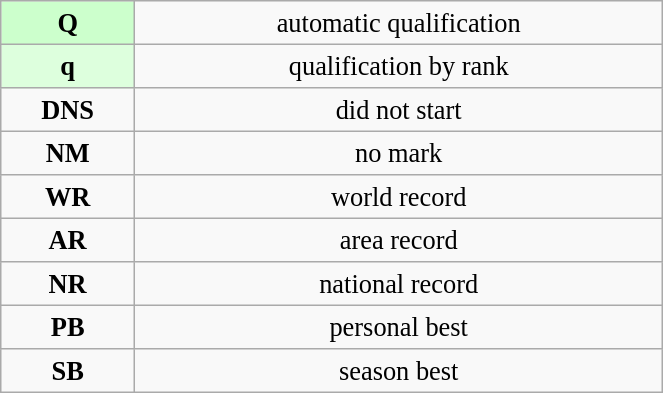<table class="wikitable" style=" text-align:center; font-size:110%;" width="35%">
<tr>
<td bgcolor="ccffcc"><strong>Q</strong></td>
<td>automatic qualification</td>
</tr>
<tr>
<td bgcolor="ddffdd"><strong>q</strong></td>
<td>qualification by rank</td>
</tr>
<tr>
<td><strong>DNS</strong></td>
<td>did not start</td>
</tr>
<tr>
<td><strong>NM</strong></td>
<td>no mark</td>
</tr>
<tr>
<td><strong>WR</strong></td>
<td>world record</td>
</tr>
<tr>
<td><strong>AR</strong></td>
<td>area record</td>
</tr>
<tr>
<td><strong>NR</strong></td>
<td>national record</td>
</tr>
<tr>
<td><strong>PB</strong></td>
<td>personal best</td>
</tr>
<tr>
<td><strong>SB</strong></td>
<td>season best</td>
</tr>
</table>
